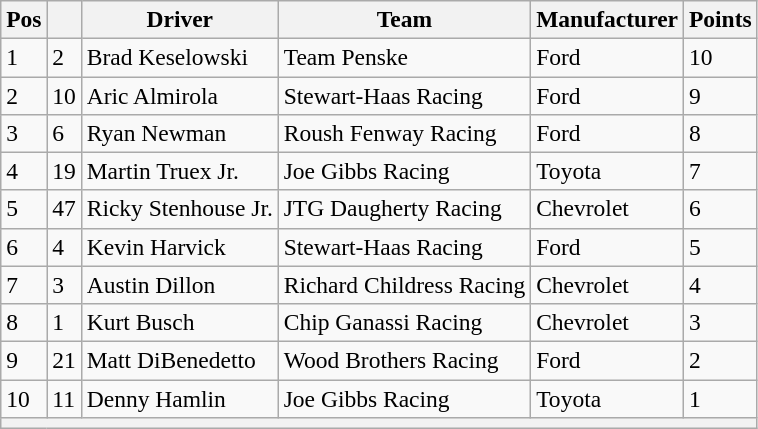<table class="wikitable" style="font-size:98%">
<tr>
<th>Pos</th>
<th></th>
<th>Driver</th>
<th>Team</th>
<th>Manufacturer</th>
<th>Points</th>
</tr>
<tr>
<td>1</td>
<td>2</td>
<td>Brad Keselowski</td>
<td>Team Penske</td>
<td>Ford</td>
<td>10</td>
</tr>
<tr>
<td>2</td>
<td>10</td>
<td>Aric Almirola</td>
<td>Stewart-Haas Racing</td>
<td>Ford</td>
<td>9</td>
</tr>
<tr>
<td>3</td>
<td>6</td>
<td>Ryan Newman</td>
<td>Roush Fenway Racing</td>
<td>Ford</td>
<td>8</td>
</tr>
<tr>
<td>4</td>
<td>19</td>
<td>Martin Truex Jr.</td>
<td>Joe Gibbs Racing</td>
<td>Toyota</td>
<td>7</td>
</tr>
<tr>
<td>5</td>
<td>47</td>
<td>Ricky Stenhouse Jr.</td>
<td>JTG Daugherty Racing</td>
<td>Chevrolet</td>
<td>6</td>
</tr>
<tr>
<td>6</td>
<td>4</td>
<td>Kevin Harvick</td>
<td>Stewart-Haas Racing</td>
<td>Ford</td>
<td>5</td>
</tr>
<tr>
<td>7</td>
<td>3</td>
<td>Austin Dillon</td>
<td>Richard Childress Racing</td>
<td>Chevrolet</td>
<td>4</td>
</tr>
<tr>
<td>8</td>
<td>1</td>
<td>Kurt Busch</td>
<td>Chip Ganassi Racing</td>
<td>Chevrolet</td>
<td>3</td>
</tr>
<tr>
<td>9</td>
<td>21</td>
<td>Matt DiBenedetto</td>
<td>Wood Brothers Racing</td>
<td>Ford</td>
<td>2</td>
</tr>
<tr>
<td>10</td>
<td>11</td>
<td>Denny Hamlin</td>
<td>Joe Gibbs Racing</td>
<td>Toyota</td>
<td>1</td>
</tr>
<tr>
<th colspan="6"></th>
</tr>
</table>
